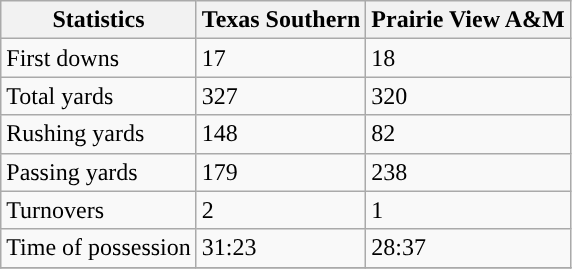<table class="wikitable">
<tr>
<th>Statistics</th>
<th>Texas Southern</th>
<th>Prairie View A&M</th>
</tr>
<tr>
<td>First downs</td>
<td>17</td>
<td>18</td>
</tr>
<tr>
<td>Total yards</td>
<td>327</td>
<td>320</td>
</tr>
<tr>
<td>Rushing yards</td>
<td>148</td>
<td>82</td>
</tr>
<tr>
<td>Passing yards</td>
<td>179</td>
<td>238</td>
</tr>
<tr>
<td>Turnovers</td>
<td>2</td>
<td>1</td>
</tr>
<tr>
<td>Time of possession</td>
<td>31:23</td>
<td>28:37</td>
</tr>
<tr>
</tr>
</table>
